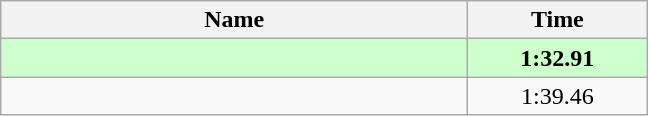<table class="wikitable" style="text-align:center;">
<tr>
<th style="width:19em">Name</th>
<th style="width:7em">Time</th>
</tr>
<tr bgcolor=ccffcc>
<td align=left><strong></strong></td>
<td><strong>1:32.91</strong></td>
</tr>
<tr>
<td align=left></td>
<td>1:39.46</td>
</tr>
</table>
